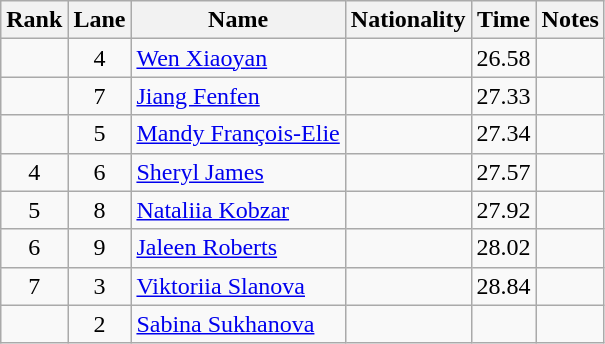<table class="wikitable sortable" style="text-align:center">
<tr>
<th>Rank</th>
<th>Lane</th>
<th>Name</th>
<th>Nationality</th>
<th>Time</th>
<th>Notes</th>
</tr>
<tr>
<td></td>
<td>4</td>
<td align="left"><a href='#'>Wen Xiaoyan</a></td>
<td align="left"></td>
<td>26.58</td>
<td></td>
</tr>
<tr>
<td></td>
<td>7</td>
<td align="left"><a href='#'>Jiang Fenfen</a></td>
<td align="left"></td>
<td>27.33</td>
<td></td>
</tr>
<tr>
<td></td>
<td>5</td>
<td align="left"><a href='#'>Mandy François-Elie</a></td>
<td align="left"></td>
<td>27.34</td>
<td></td>
</tr>
<tr>
<td>4</td>
<td>6</td>
<td align="left"><a href='#'>Sheryl James</a></td>
<td align="left"></td>
<td>27.57</td>
<td></td>
</tr>
<tr>
<td>5</td>
<td>8</td>
<td align="left"><a href='#'>Nataliia Kobzar</a></td>
<td align="left"></td>
<td>27.92</td>
<td></td>
</tr>
<tr>
<td>6</td>
<td>9</td>
<td align="left"><a href='#'>Jaleen Roberts</a></td>
<td align="left"></td>
<td>28.02</td>
<td></td>
</tr>
<tr>
<td>7</td>
<td>3</td>
<td align="left"><a href='#'>Viktoriia Slanova</a></td>
<td align="left"></td>
<td>28.84</td>
<td></td>
</tr>
<tr>
<td></td>
<td>2</td>
<td align="left"><a href='#'>Sabina Sukhanova</a></td>
<td align="left"></td>
<td></td>
<td></td>
</tr>
</table>
